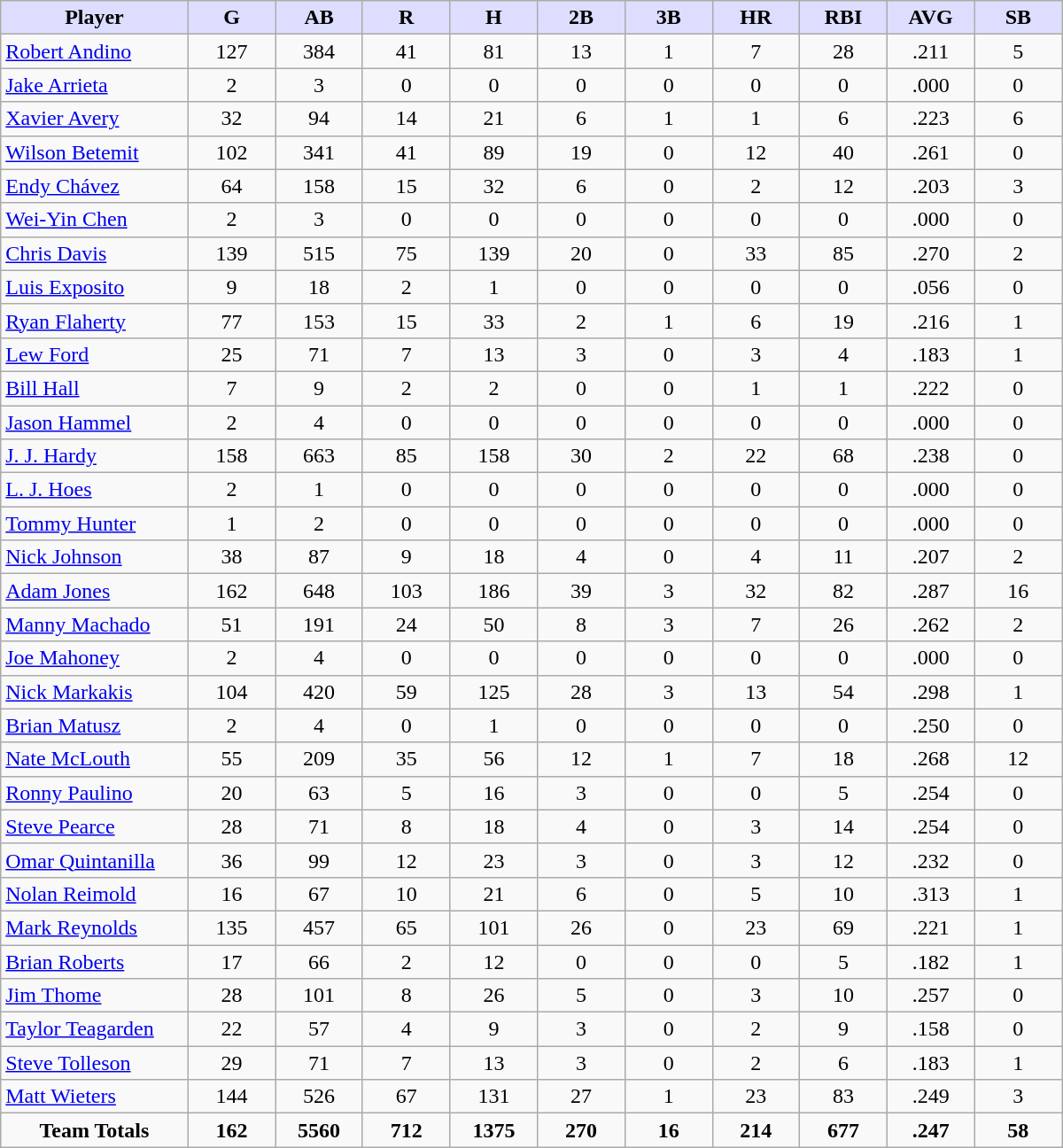<table class="wikitable sortable">
<tr>
<th style="background:#ddf; width:15%">Player</th>
<th style="background:#ddf; width:7%;">G</th>
<th style="background:#ddf; width:7%;">AB</th>
<th style="background:#ddf; width:7%;">R</th>
<th style="background:#ddf; width:7%;">H</th>
<th style="background:#ddf; width:7%;">2B</th>
<th style="background:#ddf; width:7%;">3B</th>
<th style="background:#ddf; width:7%;">HR</th>
<th style="background:#ddf; width:7%;">RBI</th>
<th style="background:#ddf; width:7%;">AVG</th>
<th style="background:#ddf; width:7%;">SB</th>
</tr>
<tr>
<td><a href='#'>Robert Andino</a></td>
<td align=center>127</td>
<td align=center>384</td>
<td align=center>41</td>
<td align=center>81</td>
<td align=center>13</td>
<td align=center>1</td>
<td align=center>7</td>
<td align=center>28</td>
<td align=center>.211</td>
<td align=center>5</td>
</tr>
<tr>
<td><a href='#'>Jake Arrieta</a></td>
<td align=center>2</td>
<td align=center>3</td>
<td align=center>0</td>
<td align=center>0</td>
<td align=center>0</td>
<td align=center>0</td>
<td align=center>0</td>
<td align=center>0</td>
<td align=center>.000</td>
<td align=center>0</td>
</tr>
<tr>
<td><a href='#'>Xavier Avery</a></td>
<td align=center>32</td>
<td align=center>94</td>
<td align=center>14</td>
<td align=center>21</td>
<td align=center>6</td>
<td align=center>1</td>
<td align=center>1</td>
<td align=center>6</td>
<td align=center>.223</td>
<td align=center>6</td>
</tr>
<tr>
<td><a href='#'>Wilson Betemit</a></td>
<td align=center>102</td>
<td align=center>341</td>
<td align=center>41</td>
<td align=center>89</td>
<td align=center>19</td>
<td align=center>0</td>
<td align=center>12</td>
<td align=center>40</td>
<td align=center>.261</td>
<td align=center>0</td>
</tr>
<tr>
<td><a href='#'>Endy Chávez</a></td>
<td align=center>64</td>
<td align=center>158</td>
<td align=center>15</td>
<td align=center>32</td>
<td align=center>6</td>
<td align=center>0</td>
<td align=center>2</td>
<td align=center>12</td>
<td align=center>.203</td>
<td align=center>3</td>
</tr>
<tr>
<td><a href='#'>Wei-Yin Chen</a></td>
<td align=center>2</td>
<td align=center>3</td>
<td align=center>0</td>
<td align=center>0</td>
<td align=center>0</td>
<td align=center>0</td>
<td align=center>0</td>
<td align=center>0</td>
<td align=center>.000</td>
<td align=center>0</td>
</tr>
<tr>
<td><a href='#'>Chris Davis</a></td>
<td align=center>139</td>
<td align=center>515</td>
<td align=center>75</td>
<td align=center>139</td>
<td align=center>20</td>
<td align=center>0</td>
<td align=center>33</td>
<td align=center>85</td>
<td align=center>.270</td>
<td align=center>2</td>
</tr>
<tr>
<td><a href='#'>Luis Exposito</a></td>
<td align=center>9</td>
<td align=center>18</td>
<td align=center>2</td>
<td align=center>1</td>
<td align=center>0</td>
<td align=center>0</td>
<td align=center>0</td>
<td align=center>0</td>
<td align=center>.056</td>
<td align=center>0</td>
</tr>
<tr>
<td><a href='#'>Ryan Flaherty</a></td>
<td align=center>77</td>
<td align=center>153</td>
<td align=center>15</td>
<td align=center>33</td>
<td align=center>2</td>
<td align=center>1</td>
<td align=center>6</td>
<td align=center>19</td>
<td align=center>.216</td>
<td align=center>1</td>
</tr>
<tr>
<td><a href='#'>Lew Ford</a></td>
<td align=center>25</td>
<td align=center>71</td>
<td align=center>7</td>
<td align=center>13</td>
<td align=center>3</td>
<td align=center>0</td>
<td align=center>3</td>
<td align=center>4</td>
<td align=center>.183</td>
<td align=center>1</td>
</tr>
<tr>
<td><a href='#'>Bill Hall</a></td>
<td align=center>7</td>
<td align=center>9</td>
<td align=center>2</td>
<td align=center>2</td>
<td align=center>0</td>
<td align=center>0</td>
<td align=center>1</td>
<td align=center>1</td>
<td align=center>.222</td>
<td align=center>0</td>
</tr>
<tr>
<td><a href='#'>Jason Hammel</a></td>
<td align=center>2</td>
<td align=center>4</td>
<td align=center>0</td>
<td align=center>0</td>
<td align=center>0</td>
<td align=center>0</td>
<td align=center>0</td>
<td align=center>0</td>
<td align=center>.000</td>
<td align=center>0</td>
</tr>
<tr>
<td><a href='#'>J. J. Hardy</a></td>
<td align=center>158</td>
<td align=center>663</td>
<td align=center>85</td>
<td align=center>158</td>
<td align=center>30</td>
<td align=center>2</td>
<td align=center>22</td>
<td align=center>68</td>
<td align=center>.238</td>
<td align=center>0</td>
</tr>
<tr>
<td><a href='#'>L. J. Hoes</a></td>
<td align=center>2</td>
<td align=center>1</td>
<td align=center>0</td>
<td align=center>0</td>
<td align=center>0</td>
<td align=center>0</td>
<td align=center>0</td>
<td align=center>0</td>
<td align=center>.000</td>
<td align=center>0</td>
</tr>
<tr>
<td><a href='#'>Tommy Hunter</a></td>
<td align=center>1</td>
<td align=center>2</td>
<td align=center>0</td>
<td align=center>0</td>
<td align=center>0</td>
<td align=center>0</td>
<td align=center>0</td>
<td align=center>0</td>
<td align=center>.000</td>
<td align=center>0</td>
</tr>
<tr>
<td><a href='#'>Nick Johnson</a></td>
<td align=center>38</td>
<td align=center>87</td>
<td align=center>9</td>
<td align=center>18</td>
<td align=center>4</td>
<td align=center>0</td>
<td align=center>4</td>
<td align=center>11</td>
<td align=center>.207</td>
<td align=center>2</td>
</tr>
<tr>
<td><a href='#'>Adam Jones</a></td>
<td align=center>162</td>
<td align=center>648</td>
<td align=center>103</td>
<td align=center>186</td>
<td align=center>39</td>
<td align=center>3</td>
<td align=center>32</td>
<td align=center>82</td>
<td align=center>.287</td>
<td align=center>16</td>
</tr>
<tr>
<td><a href='#'>Manny Machado</a></td>
<td align=center>51</td>
<td align=center>191</td>
<td align=center>24</td>
<td align=center>50</td>
<td align=center>8</td>
<td align=center>3</td>
<td align=center>7</td>
<td align=center>26</td>
<td align=center>.262</td>
<td align=center>2</td>
</tr>
<tr>
<td><a href='#'>Joe Mahoney</a></td>
<td align=center>2</td>
<td align=center>4</td>
<td align=center>0</td>
<td align=center>0</td>
<td align=center>0</td>
<td align=center>0</td>
<td align=center>0</td>
<td align=center>0</td>
<td align=center>.000</td>
<td align=center>0</td>
</tr>
<tr>
<td><a href='#'>Nick Markakis</a></td>
<td align=center>104</td>
<td align=center>420</td>
<td align=center>59</td>
<td align=center>125</td>
<td align=center>28</td>
<td align=center>3</td>
<td align=center>13</td>
<td align=center>54</td>
<td align=center>.298</td>
<td align=center>1</td>
</tr>
<tr>
<td><a href='#'>Brian Matusz</a></td>
<td align=center>2</td>
<td align=center>4</td>
<td align=center>0</td>
<td align=center>1</td>
<td align=center>0</td>
<td align=center>0</td>
<td align=center>0</td>
<td align=center>0</td>
<td align=center>.250</td>
<td align=center>0</td>
</tr>
<tr>
<td><a href='#'>Nate McLouth</a></td>
<td align=center>55</td>
<td align=center>209</td>
<td align=center>35</td>
<td align=center>56</td>
<td align=center>12</td>
<td align=center>1</td>
<td align=center>7</td>
<td align=center>18</td>
<td align=center>.268</td>
<td align=center>12</td>
</tr>
<tr>
<td><a href='#'>Ronny Paulino</a></td>
<td align=center>20</td>
<td align=center>63</td>
<td align=center>5</td>
<td align=center>16</td>
<td align=center>3</td>
<td align=center>0</td>
<td align=center>0</td>
<td align=center>5</td>
<td align=center>.254</td>
<td align=center>0</td>
</tr>
<tr>
<td><a href='#'>Steve Pearce</a></td>
<td align=center>28</td>
<td align=center>71</td>
<td align=center>8</td>
<td align=center>18</td>
<td align=center>4</td>
<td align=center>0</td>
<td align=center>3</td>
<td align=center>14</td>
<td align=center>.254</td>
<td align=center>0</td>
</tr>
<tr>
<td><a href='#'>Omar Quintanilla</a></td>
<td align=center>36</td>
<td align=center>99</td>
<td align=center>12</td>
<td align=center>23</td>
<td align=center>3</td>
<td align=center>0</td>
<td align=center>3</td>
<td align=center>12</td>
<td align=center>.232</td>
<td align=center>0</td>
</tr>
<tr>
<td><a href='#'>Nolan Reimold</a></td>
<td align=center>16</td>
<td align=center>67</td>
<td align=center>10</td>
<td align=center>21</td>
<td align=center>6</td>
<td align=center>0</td>
<td align=center>5</td>
<td align=center>10</td>
<td align=center>.313</td>
<td align=center>1</td>
</tr>
<tr>
<td><a href='#'>Mark Reynolds</a></td>
<td align=center>135</td>
<td align=center>457</td>
<td align=center>65</td>
<td align=center>101</td>
<td align=center>26</td>
<td align=center>0</td>
<td align=center>23</td>
<td align=center>69</td>
<td align=center>.221</td>
<td align=center>1</td>
</tr>
<tr>
<td><a href='#'>Brian Roberts</a></td>
<td align=center>17</td>
<td align=center>66</td>
<td align=center>2</td>
<td align=center>12</td>
<td align=center>0</td>
<td align=center>0</td>
<td align=center>0</td>
<td align=center>5</td>
<td align=center>.182</td>
<td align=center>1</td>
</tr>
<tr>
<td><a href='#'>Jim Thome</a></td>
<td align=center>28</td>
<td align=center>101</td>
<td align=center>8</td>
<td align=center>26</td>
<td align=center>5</td>
<td align=center>0</td>
<td align=center>3</td>
<td align=center>10</td>
<td align=center>.257</td>
<td align=center>0</td>
</tr>
<tr>
<td><a href='#'>Taylor Teagarden</a></td>
<td align=center>22</td>
<td align=center>57</td>
<td align=center>4</td>
<td align=center>9</td>
<td align=center>3</td>
<td align=center>0</td>
<td align=center>2</td>
<td align=center>9</td>
<td align=center>.158</td>
<td align=center>0</td>
</tr>
<tr>
<td><a href='#'>Steve Tolleson</a></td>
<td align=center>29</td>
<td align=center>71</td>
<td align=center>7</td>
<td align=center>13</td>
<td align=center>3</td>
<td align=center>0</td>
<td align=center>2</td>
<td align=center>6</td>
<td align=center>.183</td>
<td align=center>1</td>
</tr>
<tr>
<td><a href='#'>Matt Wieters</a></td>
<td align=center>144</td>
<td align=center>526</td>
<td align=center>67</td>
<td align=center>131</td>
<td align=center>27</td>
<td align=center>1</td>
<td align=center>23</td>
<td align=center>83</td>
<td align=center>.249</td>
<td align=center>3</td>
</tr>
<tr align=center>
<td><strong>Team Totals</strong></td>
<td><strong>162</strong></td>
<td><strong>5560</strong></td>
<td><strong>712</strong></td>
<td><strong>1375</strong></td>
<td><strong>270</strong></td>
<td><strong>16</strong></td>
<td><strong>214</strong></td>
<td><strong>677</strong></td>
<td><strong>.247</strong></td>
<td><strong>58</strong></td>
</tr>
</table>
